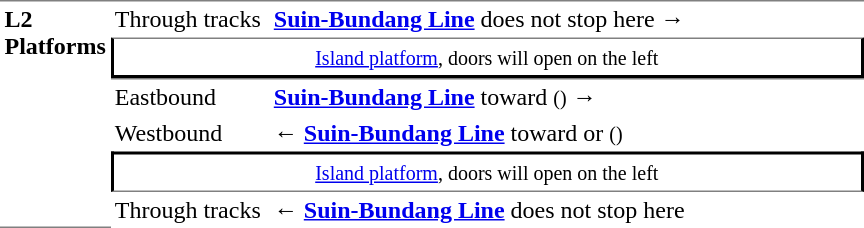<table table border=0 cellspacing=0 cellpadding=3>
<tr>
<td style="border-top:solid 1px gray;border-bottom:solid 1px gray;" width=50 rowspan=7 valign=top><strong>L2<br>Platforms</strong></td>
</tr>
<tr>
<td style="border-bottom:solid 0px gray;border-top:solid 1px gray;" width=100>Through tracks</td>
<td style="border-bottom:solid 0px gray;border-top:solid 1px gray;" width=390> <a href='#'><span><strong>Suin-Bundang Line</strong></span></a> does not stop here →</td>
</tr>
<tr>
<td style="black;border-top:solid 1px gray;black;border-right:solid 2px black;border-left:solid 2px black;border-bottom:solid 2px black;text-align:center;" colspan=2><small><a href='#'>Island platform</a>, doors will open on the left</small></td>
</tr>
<tr>
<td style="border-bottom:solid 0px gray;black;border-top:solid 1px gray;" width=100>Eastbound</td>
<td style="border-bottom:solid 0px gray;black;border-top:solid 1px gray;" width=390> <a href='#'><span><strong>Suin-Bundang Line</strong></span></a> toward  <small>()</small> →</td>
</tr>
<tr>
<td>Westbound</td>
<td>← <a href='#'><span><strong>Suin-Bundang Line</strong></span></a> toward  or  <small>()</small></td>
</tr>
<tr>
<td style="black;border-top:solid 2px black;border-right:solid 2px black;border-left:solid 2px black;border-bottom:solid 1px gray;text-align:center;" colspan=2><small><a href='#'>Island platform</a>, doors will open on the left</small></td>
</tr>
<tr>
<td>Through tracks</td>
<td>← <a href='#'><span><strong>Suin-Bundang Line</strong></span></a> does not stop here</td>
</tr>
</table>
